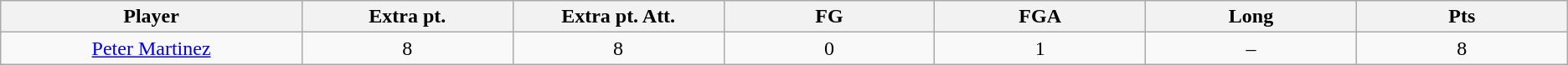<table class="wikitable sortable">
<tr>
<th bgcolor="#DDDDFF" width="10%">Player</th>
<th bgcolor="#DDDDFF" width="7%">Extra pt.</th>
<th bgcolor="#DDDDFF" width="7%">Extra pt. Att.</th>
<th bgcolor="#DDDDFF" width="7%">FG</th>
<th bgcolor="#DDDDFF" width="7%">FGA</th>
<th bgcolor="#DDDDFF" width="7%">Long</th>
<th bgcolor="#DDDDFF" width="7%">Pts</th>
</tr>
<tr align="center">
<td><a href='#'>Peter Martinez</a></td>
<td>8</td>
<td>8</td>
<td>0</td>
<td>1</td>
<td>–</td>
<td>8</td>
</tr>
</table>
